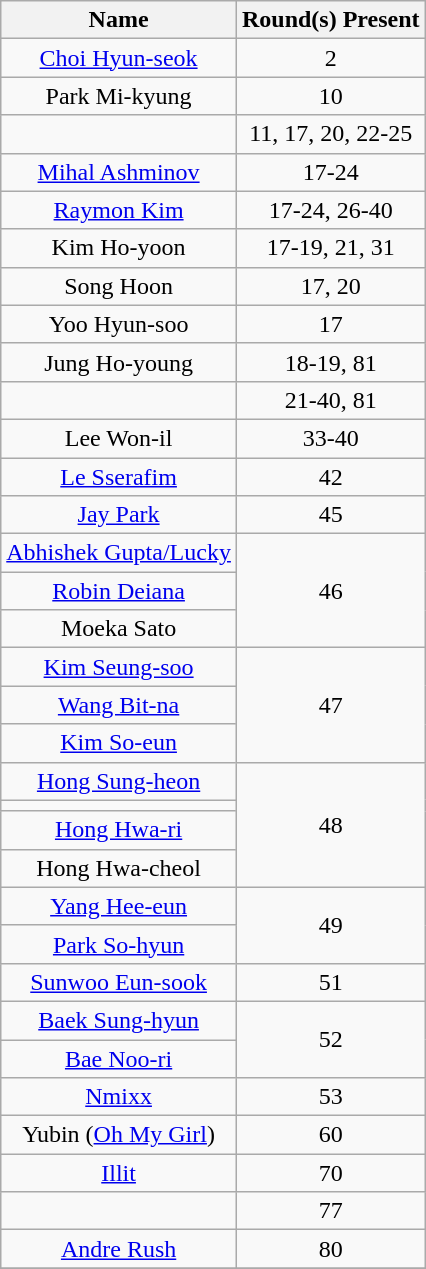<table class="wikitable" style="text-align:center">
<tr>
<th>Name</th>
<th>Round(s) Present</th>
</tr>
<tr>
<td><a href='#'>Choi Hyun-seok</a></td>
<td>2</td>
</tr>
<tr>
<td>Park Mi-kyung</td>
<td>10</td>
</tr>
<tr>
<td></td>
<td>11, 17, 20, 22-25</td>
</tr>
<tr>
<td><a href='#'>Mihal Ashminov</a></td>
<td>17-24</td>
</tr>
<tr>
<td><a href='#'>Raymon Kim</a></td>
<td>17-24, 26-40</td>
</tr>
<tr>
<td>Kim Ho-yoon</td>
<td>17-19, 21, 31</td>
</tr>
<tr>
<td>Song Hoon</td>
<td>17, 20</td>
</tr>
<tr>
<td>Yoo Hyun-soo</td>
<td>17</td>
</tr>
<tr>
<td>Jung Ho-young</td>
<td>18-19, 81</td>
</tr>
<tr>
<td></td>
<td>21-40, 81</td>
</tr>
<tr>
<td>Lee Won-il</td>
<td>33-40</td>
</tr>
<tr>
<td><a href='#'>Le Sserafim</a></td>
<td>42</td>
</tr>
<tr>
<td><a href='#'>Jay Park</a></td>
<td>45</td>
</tr>
<tr>
<td><a href='#'>Abhishek Gupta/Lucky</a></td>
<td rowspan="3">46</td>
</tr>
<tr>
<td><a href='#'>Robin Deiana</a></td>
</tr>
<tr>
<td>Moeka Sato</td>
</tr>
<tr>
<td><a href='#'>Kim Seung-soo</a></td>
<td rowspan="3">47</td>
</tr>
<tr>
<td><a href='#'>Wang Bit-na</a></td>
</tr>
<tr>
<td><a href='#'>Kim So-eun</a></td>
</tr>
<tr>
<td><a href='#'>Hong Sung-heon</a></td>
<td rowspan="4">48</td>
</tr>
<tr>
<td></td>
</tr>
<tr>
<td><a href='#'>Hong Hwa-ri</a></td>
</tr>
<tr>
<td>Hong Hwa-cheol</td>
</tr>
<tr>
<td><a href='#'>Yang Hee-eun</a></td>
<td rowspan="2">49</td>
</tr>
<tr>
<td><a href='#'>Park So-hyun</a></td>
</tr>
<tr>
<td><a href='#'>Sunwoo Eun-sook</a></td>
<td>51</td>
</tr>
<tr>
<td><a href='#'>Baek Sung-hyun</a></td>
<td rowspan="2">52</td>
</tr>
<tr>
<td><a href='#'>Bae Noo-ri</a></td>
</tr>
<tr>
<td><a href='#'>Nmixx</a></td>
<td>53</td>
</tr>
<tr>
<td>Yubin (<a href='#'>Oh My Girl</a>)</td>
<td>60</td>
</tr>
<tr>
<td><a href='#'>Illit</a></td>
<td>70</td>
</tr>
<tr>
<td></td>
<td>77</td>
</tr>
<tr>
<td><a href='#'>Andre Rush</a></td>
<td>80</td>
</tr>
<tr>
</tr>
</table>
